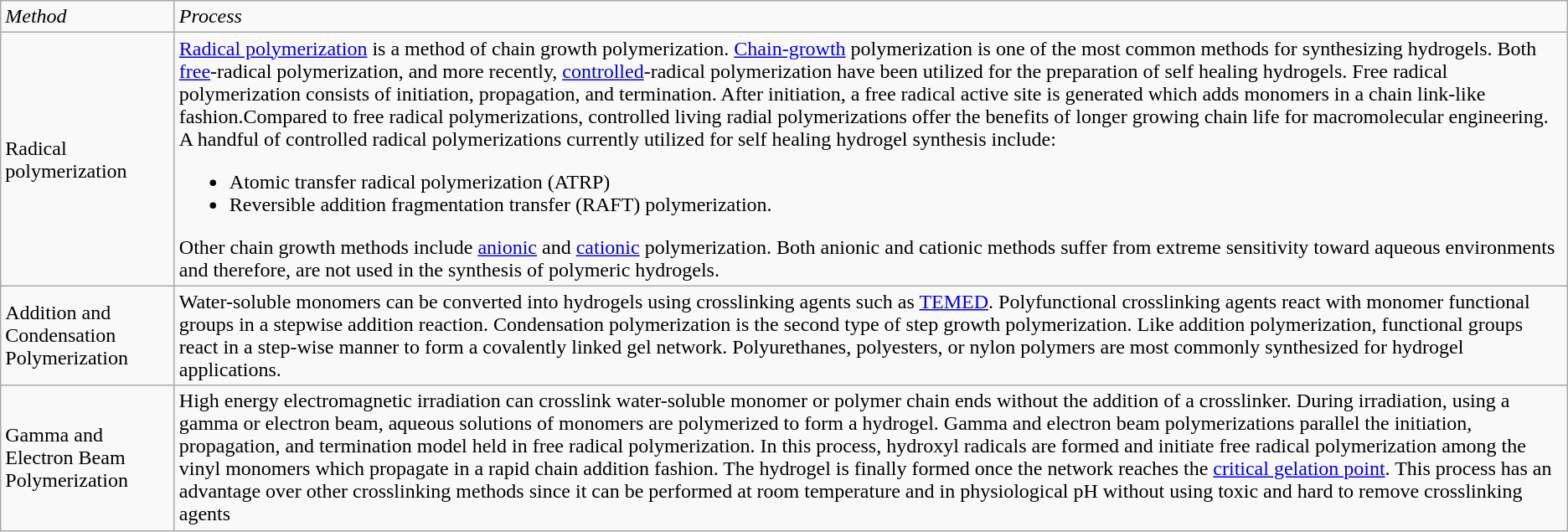<table class="wikitable">
<tr>
<td><div><em>Method</em></div></td>
<td><div><em>Process</em></div></td>
</tr>
<tr>
<td><div> Radical polymerization </div></td>
<td><a href='#'>Radical polymerization</a> is a method of chain growth polymerization. <a href='#'>Chain-growth</a> polymerization is one of the most common methods for synthesizing hydrogels. Both <a href='#'>free</a>-radical polymerization, and more recently, <a href='#'>controlled</a>-radical polymerization have been utilized for the preparation of self healing hydrogels. Free radical polymerization consists of initiation, propagation, and termination. After initiation, a free radical active site is generated which adds monomers in a chain link-like fashion.Compared to free radical polymerizations, controlled living radial polymerizations offer the benefits of longer growing chain life for macromolecular engineering. A handful of controlled radical polymerizations currently utilized for self healing hydrogel synthesis include:<br><ul><li>Atomic transfer radical polymerization (ATRP)</li><li>Reversible addition fragmentation transfer (RAFT) polymerization.</li></ul>Other chain growth methods include <a href='#'>anionic</a> and <a href='#'>cationic</a> polymerization. Both anionic and cationic methods suffer from extreme sensitivity toward aqueous environments and therefore, are not used in the synthesis of polymeric hydrogels.</td>
</tr>
<tr>
<td><div> Addition and Condensation Polymerization </div></td>
<td> Water-soluble monomers can be converted into hydrogels using crosslinking agents such as <a href='#'>TEMED</a>. Polyfunctional crosslinking agents react with monomer functional groups in a stepwise addition reaction. Condensation polymerization is the second type of step growth polymerization. Like addition polymerization, functional groups react in a step-wise manner to form a covalently linked gel network. Polyurethanes, polyesters, or nylon polymers are most commonly synthesized for hydrogel applications.</td>
</tr>
<tr>
<td><div> Gamma and Electron Beam Polymerization </div></td>
<td>High energy electromagnetic irradiation can crosslink water-soluble monomer or polymer chain ends without the addition of a crosslinker. During irradiation, using a gamma or electron beam, aqueous solutions of monomers are polymerized to form a hydrogel. Gamma and electron beam polymerizations parallel the initiation, propagation, and termination model held in free radical polymerization. In this process, hydroxyl radicals are formed and initiate free radical polymerization among the vinyl monomers which propagate in a rapid chain addition fashion. The hydrogel is finally formed once the network reaches the <a href='#'>critical gelation point</a>. This process has an advantage over other crosslinking methods since it can be performed at room temperature and in physiological pH without using toxic and hard to remove crosslinking agents</td>
</tr>
</table>
